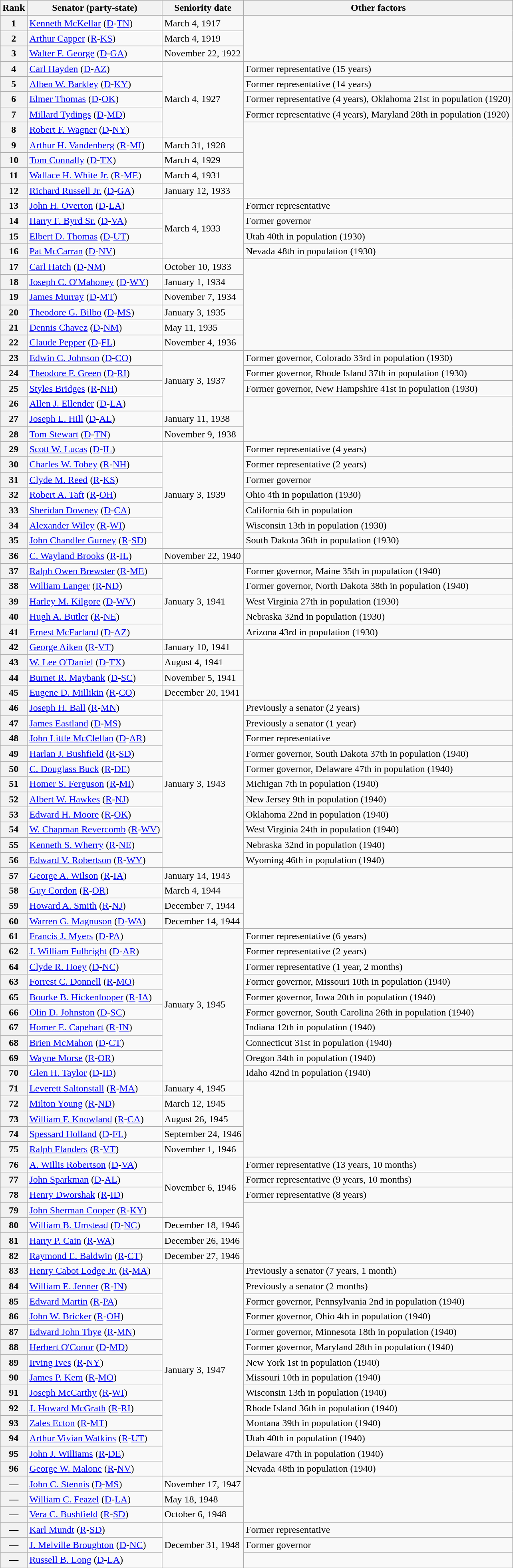<table class=wikitable>
<tr valign=bottom>
<th>Rank</th>
<th>Senator (party-state)</th>
<th>Seniority date</th>
<th>Other factors</th>
</tr>
<tr>
<th>1</th>
<td><a href='#'>Kenneth McKellar</a> (<a href='#'>D</a>-<a href='#'>TN</a>)</td>
<td>March 4, 1917</td>
<td rowspan=3></td>
</tr>
<tr>
<th>2</th>
<td><a href='#'>Arthur Capper</a> (<a href='#'>R</a>-<a href='#'>KS</a>)</td>
<td>March 4, 1919</td>
</tr>
<tr>
<th>3</th>
<td><a href='#'>Walter F. George</a> (<a href='#'>D</a>-<a href='#'>GA</a>)</td>
<td>November 22, 1922</td>
</tr>
<tr>
<th>4</th>
<td><a href='#'>Carl Hayden</a> (<a href='#'>D</a>-<a href='#'>AZ</a>)</td>
<td rowspan= 5>March 4, 1927</td>
<td>Former representative (15 years)</td>
</tr>
<tr>
<th>5</th>
<td><a href='#'>Alben W. Barkley</a> (<a href='#'>D</a>-<a href='#'>KY</a>)</td>
<td>Former representative (14 years)</td>
</tr>
<tr>
<th>6</th>
<td><a href='#'>Elmer Thomas</a> (<a href='#'>D</a>-<a href='#'>OK</a>)</td>
<td>Former representative (4 years), Oklahoma 21st in population (1920)</td>
</tr>
<tr>
<th>7</th>
<td><a href='#'>Millard Tydings</a> (<a href='#'>D</a>-<a href='#'>MD</a>)</td>
<td>Former representative (4 years), Maryland 28th in population (1920)</td>
</tr>
<tr>
<th>8</th>
<td><a href='#'>Robert F. Wagner</a> (<a href='#'>D</a>-<a href='#'>NY</a>)</td>
<td rowspan=5></td>
</tr>
<tr>
<th>9</th>
<td><a href='#'>Arthur H. Vandenberg</a> (<a href='#'>R</a>-<a href='#'>MI</a>)</td>
<td>March 31, 1928</td>
</tr>
<tr>
<th>10</th>
<td><a href='#'>Tom Connally</a> (<a href='#'>D</a>-<a href='#'>TX</a>)</td>
<td>March 4, 1929</td>
</tr>
<tr>
<th>11</th>
<td><a href='#'>Wallace H. White Jr.</a> (<a href='#'>R</a>-<a href='#'>ME</a>)</td>
<td>March 4, 1931</td>
</tr>
<tr>
<th>12</th>
<td><a href='#'>Richard Russell Jr.</a> (<a href='#'>D</a>-<a href='#'>GA</a>)</td>
<td>January 12, 1933</td>
</tr>
<tr>
<th>13</th>
<td><a href='#'>John H. Overton</a> (<a href='#'>D</a>-<a href='#'>LA</a>)</td>
<td rowspan= 4>March 4, 1933</td>
<td>Former representative</td>
</tr>
<tr>
<th>14</th>
<td><a href='#'>Harry F. Byrd Sr.</a> (<a href='#'>D</a>-<a href='#'>VA</a>)</td>
<td>Former governor</td>
</tr>
<tr>
<th>15</th>
<td><a href='#'>Elbert D. Thomas</a> (<a href='#'>D</a>-<a href='#'>UT</a>)</td>
<td>Utah 40th in population (1930)</td>
</tr>
<tr>
<th>16</th>
<td><a href='#'>Pat McCarran</a> (<a href='#'>D</a>-<a href='#'>NV</a>)</td>
<td>Nevada 48th in population (1930)</td>
</tr>
<tr>
<th>17</th>
<td><a href='#'>Carl Hatch</a>  (<a href='#'>D</a>-<a href='#'>NM</a>)</td>
<td>October 10, 1933</td>
<td rowspan=6></td>
</tr>
<tr>
<th>18</th>
<td><a href='#'>Joseph C. O'Mahoney</a> (<a href='#'>D</a>-<a href='#'>WY</a>)</td>
<td>January 1, 1934</td>
</tr>
<tr>
<th>19</th>
<td><a href='#'>James Murray</a> (<a href='#'>D</a>-<a href='#'>MT</a>)</td>
<td>November 7, 1934</td>
</tr>
<tr>
<th>20</th>
<td><a href='#'>Theodore G. Bilbo</a> (<a href='#'>D</a>-<a href='#'>MS</a>)</td>
<td>January 3, 1935</td>
</tr>
<tr>
<th>21</th>
<td><a href='#'>Dennis Chavez</a> (<a href='#'>D</a>-<a href='#'>NM</a>)</td>
<td>May 11, 1935</td>
</tr>
<tr>
<th>22</th>
<td><a href='#'>Claude Pepper</a> (<a href='#'>D</a>-<a href='#'>FL</a>)</td>
<td>November 4, 1936</td>
</tr>
<tr>
<th>23</th>
<td><a href='#'>Edwin C. Johnson</a> (<a href='#'>D</a>-<a href='#'>CO</a>)</td>
<td rowspan= 4>January 3, 1937</td>
<td>Former governor, Colorado 33rd in population (1930)</td>
</tr>
<tr>
<th>24</th>
<td><a href='#'>Theodore F. Green</a> (<a href='#'>D</a>-<a href='#'>RI</a>)</td>
<td>Former governor, Rhode Island 37th in population (1930)</td>
</tr>
<tr>
<th>25</th>
<td><a href='#'>Styles Bridges</a> (<a href='#'>R</a>-<a href='#'>NH</a>)</td>
<td>Former governor, New Hampshire 41st in population (1930)</td>
</tr>
<tr>
<th>26</th>
<td><a href='#'>Allen J. Ellender</a> (<a href='#'>D</a>-<a href='#'>LA</a>)</td>
<td rowspan=3></td>
</tr>
<tr>
<th>27</th>
<td><a href='#'>Joseph L. Hill</a> (<a href='#'>D</a>-<a href='#'>AL</a>)</td>
<td>January 11, 1938</td>
</tr>
<tr>
<th>28</th>
<td><a href='#'>Tom Stewart</a>  (<a href='#'>D</a>-<a href='#'>TN</a>)</td>
<td>November 9, 1938</td>
</tr>
<tr>
<th>29</th>
<td><a href='#'>Scott W. Lucas</a> (<a href='#'>D</a>-<a href='#'>IL</a>)</td>
<td rowspan= 7>January 3, 1939</td>
<td>Former representative (4 years)</td>
</tr>
<tr>
<th>30</th>
<td><a href='#'>Charles W. Tobey</a> (<a href='#'>R</a>-<a href='#'>NH</a>)</td>
<td>Former representative (2 years)</td>
</tr>
<tr>
<th>31</th>
<td><a href='#'>Clyde M. Reed</a> (<a href='#'>R</a>-<a href='#'>KS</a>)</td>
<td>Former governor</td>
</tr>
<tr>
<th>32</th>
<td><a href='#'>Robert A. Taft</a> (<a href='#'>R</a>-<a href='#'>OH</a>)</td>
<td>Ohio 4th in population (1930)</td>
</tr>
<tr>
<th>33</th>
<td><a href='#'>Sheridan Downey</a> (<a href='#'>D</a>-<a href='#'>CA</a>)</td>
<td>California 6th in population</td>
</tr>
<tr>
<th>34</th>
<td><a href='#'>Alexander Wiley</a> (<a href='#'>R</a>-<a href='#'>WI</a>)</td>
<td>Wisconsin 13th in population (1930)</td>
</tr>
<tr>
<th>35</th>
<td><a href='#'>John Chandler Gurney</a> (<a href='#'>R</a>-<a href='#'>SD</a>)</td>
<td>South Dakota 36th in population (1930)</td>
</tr>
<tr>
<th>36</th>
<td><a href='#'>C. Wayland Brooks</a> (<a href='#'>R</a>-<a href='#'>IL</a>)</td>
<td>November 22, 1940</td>
<td></td>
</tr>
<tr>
<th>37</th>
<td><a href='#'>Ralph Owen Brewster</a> (<a href='#'>R</a>-<a href='#'>ME</a>)</td>
<td rowspan= 5>January 3, 1941</td>
<td>Former governor, Maine 35th in population (1940)</td>
</tr>
<tr>
<th>38</th>
<td><a href='#'>William Langer</a> (<a href='#'>R</a>-<a href='#'>ND</a>)</td>
<td>Former governor, North Dakota 38th in population (1940)</td>
</tr>
<tr>
<th>39</th>
<td><a href='#'>Harley M. Kilgore</a> (<a href='#'>D</a>-<a href='#'>WV</a>)</td>
<td>West Virginia 27th in population (1930)</td>
</tr>
<tr>
<th>40</th>
<td><a href='#'>Hugh A. Butler</a> (<a href='#'>R</a>-<a href='#'>NE</a>)</td>
<td>Nebraska 32nd in population (1930)</td>
</tr>
<tr>
<th>41</th>
<td><a href='#'>Ernest McFarland</a> (<a href='#'>D</a>-<a href='#'>AZ</a>)</td>
<td>Arizona 43rd in population (1930)</td>
</tr>
<tr>
<th>42</th>
<td><a href='#'>George Aiken</a> (<a href='#'>R</a>-<a href='#'>VT</a>)</td>
<td>January 10, 1941</td>
<td rowspan=4></td>
</tr>
<tr>
<th>43</th>
<td><a href='#'>W. Lee O'Daniel</a> (<a href='#'>D</a>-<a href='#'>TX</a>)</td>
<td>August 4, 1941</td>
</tr>
<tr>
<th>44</th>
<td><a href='#'>Burnet R. Maybank</a> (<a href='#'>D</a>-<a href='#'>SC</a>)</td>
<td>November 5, 1941</td>
</tr>
<tr>
<th>45</th>
<td><a href='#'>Eugene D. Millikin</a> (<a href='#'>R</a>-<a href='#'>CO</a>)</td>
<td>December 20, 1941</td>
</tr>
<tr>
<th>46</th>
<td><a href='#'>Joseph H. Ball</a> (<a href='#'>R</a>-<a href='#'>MN</a>)</td>
<td rowspan= 11>January 3, 1943</td>
<td>Previously a senator (2 years)</td>
</tr>
<tr>
<th>47</th>
<td><a href='#'>James Eastland</a> (<a href='#'>D</a>-<a href='#'>MS</a>)</td>
<td>Previously a senator (1 year)</td>
</tr>
<tr>
<th>48</th>
<td><a href='#'>John Little McClellan</a> (<a href='#'>D</a>-<a href='#'>AR</a>)</td>
<td>Former representative</td>
</tr>
<tr>
<th>49</th>
<td><a href='#'>Harlan J. Bushfield</a>  (<a href='#'>R</a>-<a href='#'>SD</a>)</td>
<td>Former governor, South Dakota 37th in population (1940)</td>
</tr>
<tr>
<th>50</th>
<td><a href='#'>C. Douglass Buck</a> (<a href='#'>R</a>-<a href='#'>DE</a>)</td>
<td>Former governor, Delaware 47th in population (1940)</td>
</tr>
<tr>
<th>51</th>
<td><a href='#'>Homer S. Ferguson</a> (<a href='#'>R</a>-<a href='#'>MI</a>)</td>
<td>Michigan 7th in population (1940)</td>
</tr>
<tr>
<th>52</th>
<td><a href='#'>Albert W. Hawkes</a> (<a href='#'>R</a>-<a href='#'>NJ</a>)</td>
<td>New Jersey 9th in population (1940)</td>
</tr>
<tr>
<th>53</th>
<td><a href='#'>Edward H. Moore</a> (<a href='#'>R</a>-<a href='#'>OK</a>)</td>
<td>Oklahoma 22nd in population (1940)</td>
</tr>
<tr>
<th>54</th>
<td><a href='#'>W. Chapman Revercomb</a> (<a href='#'>R</a>-<a href='#'>WV</a>)</td>
<td>West Virginia 24th in population (1940)</td>
</tr>
<tr>
<th>55</th>
<td><a href='#'>Kenneth S. Wherry</a> (<a href='#'>R</a>-<a href='#'>NE</a>)</td>
<td>Nebraska 32nd in population (1940)</td>
</tr>
<tr>
<th>56</th>
<td><a href='#'>Edward V. Robertson</a> (<a href='#'>R</a>-<a href='#'>WY</a>)</td>
<td>Wyoming 46th in population (1940)</td>
</tr>
<tr>
<th>57</th>
<td><a href='#'>George A. Wilson</a> (<a href='#'>R</a>-<a href='#'>IA</a>)</td>
<td>January 14, 1943</td>
<td rowspan=4></td>
</tr>
<tr>
<th>58</th>
<td><a href='#'>Guy Cordon</a> (<a href='#'>R</a>-<a href='#'>OR</a>)</td>
<td>March 4, 1944</td>
</tr>
<tr>
<th>59</th>
<td><a href='#'>Howard A. Smith</a> (<a href='#'>R</a>-<a href='#'>NJ</a>)</td>
<td>December 7, 1944</td>
</tr>
<tr>
<th>60</th>
<td><a href='#'>Warren G. Magnuson</a> (<a href='#'>D</a>-<a href='#'>WA</a>)</td>
<td>December 14, 1944</td>
</tr>
<tr>
<th>61</th>
<td><a href='#'>Francis J. Myers</a> (<a href='#'>D</a>-<a href='#'>PA</a>)</td>
<td rowspan= 10>January 3, 1945</td>
<td>Former representative (6 years)</td>
</tr>
<tr>
<th>62</th>
<td><a href='#'>J. William Fulbright</a> (<a href='#'>D</a>-<a href='#'>AR</a>)</td>
<td>Former representative (2 years)</td>
</tr>
<tr>
<th>64</th>
<td><a href='#'>Clyde R. Hoey</a> (<a href='#'>D</a>-<a href='#'>NC</a>)</td>
<td>Former representative (1 year, 2 months)</td>
</tr>
<tr>
<th>63</th>
<td><a href='#'>Forrest C. Donnell</a> (<a href='#'>R</a>-<a href='#'>MO</a>)</td>
<td>Former governor, Missouri 10th in population (1940)</td>
</tr>
<tr>
<th>65</th>
<td><a href='#'>Bourke B. Hickenlooper</a> (<a href='#'>R</a>-<a href='#'>IA</a>)</td>
<td>Former governor, Iowa 20th in population (1940)</td>
</tr>
<tr>
<th>66</th>
<td><a href='#'>Olin D. Johnston</a> (<a href='#'>D</a>-<a href='#'>SC</a>)</td>
<td>Former governor, South Carolina 26th in population (1940)</td>
</tr>
<tr>
<th>67</th>
<td><a href='#'>Homer E. Capehart</a> (<a href='#'>R</a>-<a href='#'>IN</a>)</td>
<td>Indiana 12th in population (1940)</td>
</tr>
<tr>
<th>68</th>
<td><a href='#'>Brien McMahon</a> (<a href='#'>D</a>-<a href='#'>CT</a>)</td>
<td>Connecticut 31st in population (1940)</td>
</tr>
<tr>
<th>69</th>
<td><a href='#'>Wayne Morse</a> (<a href='#'>R</a>-<a href='#'>OR</a>)</td>
<td>Oregon 34th in population (1940)</td>
</tr>
<tr>
<th>70</th>
<td><a href='#'>Glen H. Taylor</a> (<a href='#'>D</a>-<a href='#'>ID</a>)</td>
<td>Idaho 42nd in population (1940)</td>
</tr>
<tr>
<th>71</th>
<td><a href='#'>Leverett Saltonstall</a> (<a href='#'>R</a>-<a href='#'>MA</a>)</td>
<td>January 4, 1945</td>
<td rowspan=5></td>
</tr>
<tr>
<th>72</th>
<td><a href='#'>Milton Young</a> (<a href='#'>R</a>-<a href='#'>ND</a>)</td>
<td>March 12, 1945</td>
</tr>
<tr>
<th>73</th>
<td><a href='#'>William F. Knowland</a> (<a href='#'>R</a>-<a href='#'>CA</a>)</td>
<td>August 26, 1945</td>
</tr>
<tr>
<th>74</th>
<td><a href='#'>Spessard Holland</a> (<a href='#'>D</a>-<a href='#'>FL</a>)</td>
<td>September 24, 1946</td>
</tr>
<tr>
<th>75</th>
<td><a href='#'>Ralph Flanders</a> (<a href='#'>R</a>-<a href='#'>VT</a>)</td>
<td>November 1, 1946</td>
</tr>
<tr>
<th>76</th>
<td><a href='#'>A. Willis Robertson</a> (<a href='#'>D</a>-<a href='#'>VA</a>)</td>
<td rowspan= 4>November 6, 1946</td>
<td>Former representative (13 years, 10 months)</td>
</tr>
<tr>
<th>77</th>
<td><a href='#'>John Sparkman</a> (<a href='#'>D</a>-<a href='#'>AL</a>)</td>
<td>Former representative (9 years, 10 months)</td>
</tr>
<tr>
<th>78</th>
<td><a href='#'>Henry Dworshak</a> (<a href='#'>R</a>-<a href='#'>ID</a>)</td>
<td>Former representative (8 years)</td>
</tr>
<tr>
<th>79</th>
<td><a href='#'>John Sherman Cooper</a> (<a href='#'>R</a>-<a href='#'>KY</a>)</td>
<td rowspan=4></td>
</tr>
<tr>
<th>80</th>
<td><a href='#'>William B. Umstead</a> (<a href='#'>D</a>-<a href='#'>NC</a>)</td>
<td>December 18, 1946</td>
</tr>
<tr>
<th>81</th>
<td><a href='#'>Harry P. Cain</a> (<a href='#'>R</a>-<a href='#'>WA</a>)</td>
<td>December 26, 1946</td>
</tr>
<tr>
<th>82</th>
<td><a href='#'>Raymond E. Baldwin</a> (<a href='#'>R</a>-<a href='#'>CT</a>)</td>
<td>December 27, 1946</td>
</tr>
<tr>
<th>83</th>
<td><a href='#'>Henry Cabot Lodge Jr.</a> (<a href='#'>R</a>-<a href='#'>MA</a>)</td>
<td rowspan= 14>January 3, 1947</td>
<td>Previously a senator (7 years, 1 month)</td>
</tr>
<tr>
<th>84</th>
<td><a href='#'>William E. Jenner</a> (<a href='#'>R</a>-<a href='#'>IN</a>)</td>
<td>Previously a senator (2 months)</td>
</tr>
<tr>
<th>85</th>
<td><a href='#'>Edward Martin</a> (<a href='#'>R</a>-<a href='#'>PA</a>)</td>
<td>Former governor, Pennsylvania 2nd in population (1940)</td>
</tr>
<tr>
<th>86</th>
<td><a href='#'>John W. Bricker</a> (<a href='#'>R</a>-<a href='#'>OH</a>)</td>
<td>Former governor, Ohio 4th in population (1940)</td>
</tr>
<tr>
<th>87</th>
<td><a href='#'>Edward John Thye</a> (<a href='#'>R</a>-<a href='#'>MN</a>)</td>
<td>Former governor, Minnesota 18th in population (1940)</td>
</tr>
<tr>
<th>88</th>
<td><a href='#'>Herbert O'Conor</a> (<a href='#'>D</a>-<a href='#'>MD</a>)</td>
<td>Former governor, Maryland 28th in population (1940)</td>
</tr>
<tr>
<th>89</th>
<td><a href='#'>Irving Ives</a> (<a href='#'>R</a>-<a href='#'>NY</a>)</td>
<td>New York 1st in population (1940)</td>
</tr>
<tr>
<th>90</th>
<td><a href='#'>James P. Kem</a> (<a href='#'>R</a>-<a href='#'>MO</a>)</td>
<td>Missouri 10th in population (1940)</td>
</tr>
<tr>
<th>91</th>
<td><a href='#'>Joseph McCarthy</a> (<a href='#'>R</a>-<a href='#'>WI</a>)</td>
<td>Wisconsin 13th in population (1940)</td>
</tr>
<tr>
<th>92</th>
<td><a href='#'>J. Howard McGrath</a> (<a href='#'>R</a>-<a href='#'>RI</a>)</td>
<td>Rhode Island 36th in population (1940)</td>
</tr>
<tr>
<th>93</th>
<td><a href='#'>Zales Ecton</a> (<a href='#'>R</a>-<a href='#'>MT</a>)</td>
<td>Montana 39th in population (1940)</td>
</tr>
<tr>
<th>94</th>
<td><a href='#'>Arthur Vivian Watkins</a> (<a href='#'>R</a>-<a href='#'>UT</a>)</td>
<td>Utah 40th in population (1940)</td>
</tr>
<tr>
<th>95</th>
<td><a href='#'>John J. Williams</a> (<a href='#'>R</a>-<a href='#'>DE</a>)</td>
<td>Delaware 47th in population (1940)</td>
</tr>
<tr>
<th>96</th>
<td><a href='#'>George W. Malone</a> (<a href='#'>R</a>-<a href='#'>NV</a>)</td>
<td>Nevada 48th in population (1940)</td>
</tr>
<tr>
<th>—</th>
<td><a href='#'>John C. Stennis</a> (<a href='#'>D</a>-<a href='#'>MS</a>)</td>
<td>November 17, 1947</td>
<td rowspan=3></td>
</tr>
<tr>
<th>—</th>
<td><a href='#'>William C. Feazel</a> (<a href='#'>D</a>-<a href='#'>LA</a>)</td>
<td>May 18, 1948</td>
</tr>
<tr>
<th>—</th>
<td><a href='#'>Vera C. Bushfield</a> (<a href='#'>R</a>-<a href='#'>SD</a>)</td>
<td>October 6, 1948</td>
</tr>
<tr>
<th>—</th>
<td><a href='#'>Karl Mundt</a> (<a href='#'>R</a>-<a href='#'>SD</a>)</td>
<td rowspan= 3>December 31, 1948</td>
<td>Former representative</td>
</tr>
<tr>
<th>—</th>
<td><a href='#'>J. Melville Broughton</a> (<a href='#'>D</a>-<a href='#'>NC</a>)</td>
<td>Former governor</td>
</tr>
<tr>
<th>—</th>
<td><a href='#'>Russell B. Long</a> (<a href='#'>D</a>-<a href='#'>LA</a>)</td>
<td></td>
</tr>
</table>
